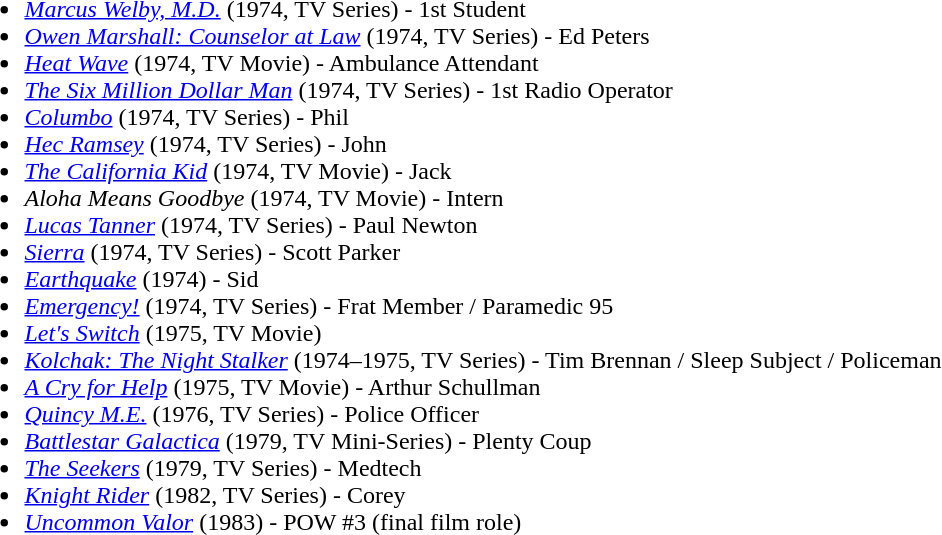<table>
<tr>
<td valign="top"><br><ul><li><em><a href='#'>Marcus Welby, M.D.</a></em> (1974, TV Series) - 1st Student</li><li><em><a href='#'>Owen Marshall: Counselor at Law</a></em> (1974, TV Series) - Ed Peters</li><li><em><a href='#'>Heat Wave</a></em> (1974, TV Movie) - Ambulance Attendant</li><li><em><a href='#'>The Six Million Dollar Man</a></em> (1974, TV Series) - 1st Radio Operator</li><li><em><a href='#'>Columbo</a></em> (1974, TV Series) - Phil</li><li><em><a href='#'>Hec Ramsey</a></em> (1974, TV Series) - John</li><li><em><a href='#'>The California Kid</a></em> (1974, TV Movie) - Jack</li><li><em>Aloha Means Goodbye</em> (1974, TV Movie) - Intern</li><li><em><a href='#'>Lucas Tanner</a></em> (1974, TV Series) - Paul Newton</li><li><em><a href='#'>Sierra</a></em> (1974, TV Series) - Scott Parker</li><li><em><a href='#'>Earthquake</a></em> (1974) - Sid</li><li><em><a href='#'>Emergency!</a></em> (1974, TV Series) - Frat Member / Paramedic 95</li><li><em><a href='#'>Let's Switch</a></em> (1975, TV Movie)</li><li><em><a href='#'>Kolchak: The Night Stalker</a></em> (1974–1975, TV Series) - Tim Brennan / Sleep Subject / Policeman</li><li><em><a href='#'>A Cry for Help</a></em> (1975, TV Movie) - Arthur Schullman</li><li><em><a href='#'>Quincy M.E.</a></em> (1976, TV Series) - Police Officer</li><li><em><a href='#'>Battlestar Galactica</a></em> (1979, TV Mini-Series) - Plenty Coup</li><li><em><a href='#'>The Seekers</a></em> (1979, TV Series) - Medtech</li><li><em><a href='#'>Knight Rider</a></em> (1982, TV Series) - Corey</li><li><em><a href='#'>Uncommon Valor</a></em> (1983) - POW #3 (final film role)</li></ul></td>
</tr>
</table>
